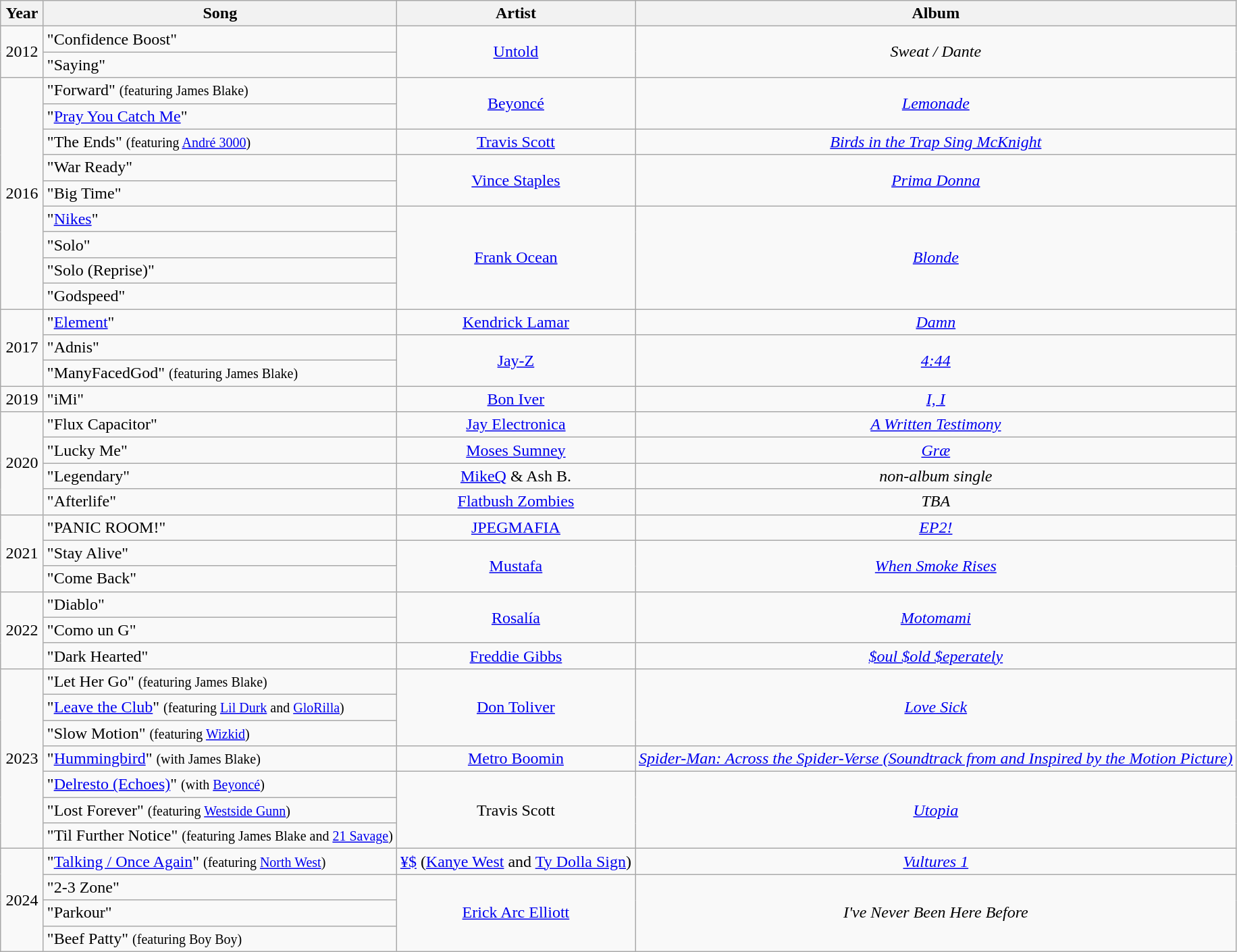<table class="wikitable">
<tr>
<th align="center" width="35">Year</th>
<th>Song</th>
<th>Artist</th>
<th>Album</th>
</tr>
<tr>
<td align="center" rowspan="2">2012</td>
<td>"Confidence Boost"</td>
<td align="center" rowspan="2"><a href='#'>Untold</a></td>
<td align="center" rowspan="2"><em>Sweat / Dante</em></td>
</tr>
<tr>
<td>"Saying"</td>
</tr>
<tr>
<td rowspan="9" align="center">2016</td>
<td>"Forward" <small>(featuring James Blake)</small></td>
<td rowspan="2" align="center"><a href='#'>Beyoncé</a></td>
<td rowspan="2" align="center"><em><a href='#'>Lemonade</a></em></td>
</tr>
<tr>
<td>"<a href='#'>Pray You Catch Me</a>"</td>
</tr>
<tr>
<td>"The Ends" <small>(featuring <a href='#'>André 3000</a>)</small></td>
<td align="center"><a href='#'>Travis Scott</a></td>
<td align="center"><em><a href='#'>Birds in the Trap Sing McKnight</a></em></td>
</tr>
<tr>
<td>"War Ready"</td>
<td align="center" rowspan="2"><a href='#'>Vince Staples</a></td>
<td align="center" rowspan="2"><em><a href='#'>Prima Donna</a></em></td>
</tr>
<tr>
<td>"Big Time"</td>
</tr>
<tr>
<td>"<a href='#'>Nikes</a>"</td>
<td rowspan="4" align="center"><a href='#'>Frank Ocean</a></td>
<td rowspan="4" align="center"><em><a href='#'>Blonde</a></em></td>
</tr>
<tr>
<td>"Solo"</td>
</tr>
<tr>
<td>"Solo (Reprise)"</td>
</tr>
<tr>
<td>"Godspeed"</td>
</tr>
<tr>
<td align="center" rowspan="3">2017</td>
<td>"<a href='#'>Element</a>"</td>
<td align="center"><a href='#'>Kendrick Lamar</a></td>
<td align="center"><em><a href='#'>Damn</a></em></td>
</tr>
<tr>
<td>"Adnis"</td>
<td align="center" rowspan="2"><a href='#'>Jay-Z</a></td>
<td align="center" rowspan="2"><em><a href='#'>4:44</a></em></td>
</tr>
<tr>
<td>"ManyFacedGod" <small>(featuring James Blake)</small></td>
</tr>
<tr>
<td rowspan="1" align="center">2019</td>
<td>"iMi"</td>
<td rowspan="1" align="center"><a href='#'>Bon Iver</a></td>
<td rowspan="1" align="center"><em><a href='#'>I, I</a></em></td>
</tr>
<tr>
<td rowspan="4" align="center">2020</td>
<td>"Flux Capacitor"</td>
<td rowspan="1" align="center"><a href='#'>Jay Electronica</a></td>
<td align="center"><em><a href='#'>A Written Testimony</a></em></td>
</tr>
<tr>
<td>"Lucky Me"</td>
<td rowspan="1" align="center"><a href='#'>Moses Sumney</a></td>
<td align="center"><em><a href='#'>Græ</a></em></td>
</tr>
<tr>
<td>"Legendary"</td>
<td rowspan="1" align="center"><a href='#'>MikeQ</a> & Ash B.</td>
<td align="center"><em>non-album single</em></td>
</tr>
<tr>
<td>"Afterlife"</td>
<td rowspan="1" align="center"><a href='#'>Flatbush Zombies</a></td>
<td align="center"><em>TBA</em></td>
</tr>
<tr>
<td rowspan="3" align="center">2021</td>
<td>"PANIC ROOM!"</td>
<td rowspan="1" align="center"><a href='#'>JPEGMAFIA</a></td>
<td rowspan="1" align="center"><em><a href='#'>EP2!</a></em></td>
</tr>
<tr>
<td>"Stay Alive"</td>
<td rowspan="2" align="center"><a href='#'>Mustafa</a></td>
<td rowspan="2" align="center"><em><a href='#'>When Smoke Rises</a></em></td>
</tr>
<tr>
<td>"Come Back"</td>
</tr>
<tr>
<td rowspan="3" align="center">2022</td>
<td>"Diablo"</td>
<td rowspan="2" align="center"><a href='#'>Rosalía</a></td>
<td rowspan="2" align="center"><em><a href='#'>Motomami</a></em></td>
</tr>
<tr>
<td>"Como un G"</td>
</tr>
<tr>
<td>"Dark Hearted"</td>
<td rowspan="1" align="center"><a href='#'>Freddie Gibbs</a></td>
<td rowspan="1" align="center"><em><a href='#'>$oul $old $eperately</a></em></td>
</tr>
<tr>
<td rowspan="7" align="center">2023</td>
<td>"Let Her Go" <small>(featuring James Blake)</small></td>
<td rowspan="3" align="center"><a href='#'>Don Toliver</a></td>
<td rowspan="3" align="center"><em><a href='#'>Love Sick</a></em></td>
</tr>
<tr>
<td>"<a href='#'>Leave the Club</a>" <small>(featuring <a href='#'>Lil Durk</a> and <a href='#'>GloRilla</a>)</small></td>
</tr>
<tr>
<td>"Slow Motion" <small>(featuring <a href='#'>Wizkid</a>)</small></td>
</tr>
<tr>
<td>"<a href='#'>Hummingbird</a>" <small>(with James Blake)</small></td>
<td align="center"><a href='#'>Metro Boomin</a></td>
<td align="center"><em><a href='#'>Spider-Man: Across the Spider-Verse (Soundtrack from and Inspired by the Motion Picture)</a></em></td>
</tr>
<tr>
<td>"<a href='#'>Delresto (Echoes)</a>" <small>(with <a href='#'>Beyoncé</a>)</small></td>
<td rowspan="3" align="center">Travis Scott</td>
<td rowspan="3" align="center"><em><a href='#'>Utopia</a></em></td>
</tr>
<tr>
<td>"Lost Forever" <small>(featuring <a href='#'>Westside Gunn</a>)</small></td>
</tr>
<tr>
<td>"Til Further Notice" <small>(featuring James Blake and <a href='#'>21 Savage</a>)</small></td>
</tr>
<tr>
<td rowspan="4" align="center">2024</td>
<td>"<a href='#'>Talking / Once Again</a>" <small>(featuring <a href='#'>North West</a>)</small></td>
<td align="center"><a href='#'>¥$</a> (<a href='#'>Kanye West</a> and <a href='#'>Ty Dolla Sign</a>)</td>
<td align="center"><em><a href='#'>Vultures 1</a></em></td>
</tr>
<tr>
<td>"2-3 Zone"</td>
<td rowspan="3" align="center"><a href='#'>Erick Arc Elliott</a></td>
<td rowspan="3" align="center"><em>I've Never Been Here Before</em></td>
</tr>
<tr>
<td>"Parkour"</td>
</tr>
<tr>
<td>"Beef Patty" <small>(featuring Boy Boy)</small></td>
</tr>
</table>
